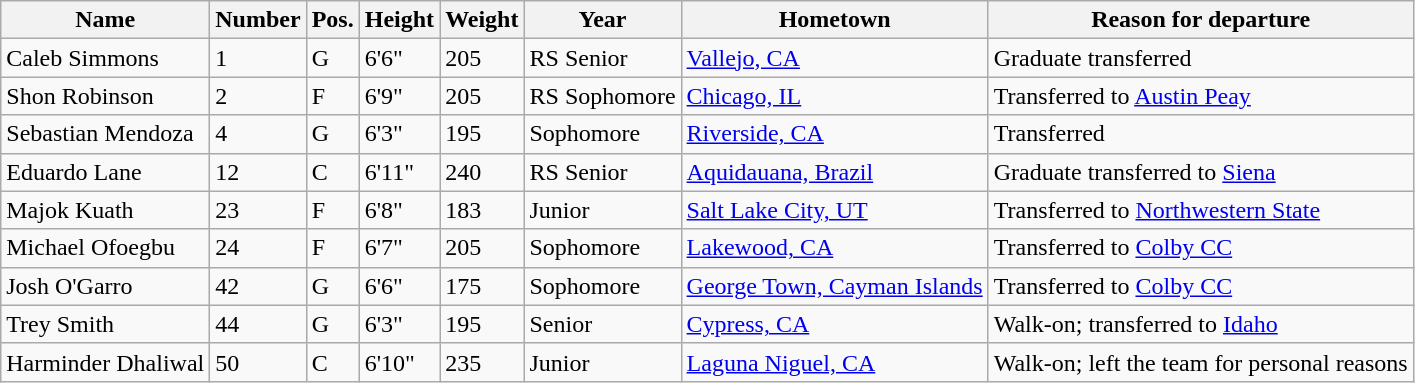<table class="wikitable sortable" border="1">
<tr>
<th>Name</th>
<th>Number</th>
<th>Pos.</th>
<th>Height</th>
<th>Weight</th>
<th>Year</th>
<th>Hometown</th>
<th class="unsortable">Reason for departure</th>
</tr>
<tr>
<td>Caleb Simmons</td>
<td>1</td>
<td>G</td>
<td>6'6"</td>
<td>205</td>
<td>RS Senior</td>
<td><a href='#'>Vallejo, CA</a></td>
<td>Graduate transferred</td>
</tr>
<tr>
<td>Shon Robinson</td>
<td>2</td>
<td>F</td>
<td>6'9"</td>
<td>205</td>
<td>RS Sophomore</td>
<td><a href='#'>Chicago, IL</a></td>
<td>Transferred to <a href='#'>Austin Peay</a></td>
</tr>
<tr>
<td>Sebastian Mendoza</td>
<td>4</td>
<td>G</td>
<td>6'3"</td>
<td>195</td>
<td>Sophomore</td>
<td><a href='#'>Riverside, CA</a></td>
<td>Transferred</td>
</tr>
<tr>
<td>Eduardo Lane</td>
<td>12</td>
<td>C</td>
<td>6'11"</td>
<td>240</td>
<td>RS Senior</td>
<td><a href='#'>Aquidauana, Brazil</a></td>
<td>Graduate transferred to <a href='#'>Siena</a></td>
</tr>
<tr>
<td>Majok Kuath</td>
<td>23</td>
<td>F</td>
<td>6'8"</td>
<td>183</td>
<td>Junior</td>
<td><a href='#'>Salt Lake City, UT</a></td>
<td>Transferred to <a href='#'>Northwestern State</a></td>
</tr>
<tr>
<td>Michael Ofoegbu</td>
<td>24</td>
<td>F</td>
<td>6'7"</td>
<td>205</td>
<td>Sophomore</td>
<td><a href='#'>Lakewood, CA</a></td>
<td>Transferred to <a href='#'>Colby CC</a></td>
</tr>
<tr>
<td>Josh O'Garro</td>
<td>42</td>
<td>G</td>
<td>6'6"</td>
<td>175</td>
<td>Sophomore</td>
<td><a href='#'>George Town, Cayman Islands</a></td>
<td>Transferred to <a href='#'>Colby CC</a></td>
</tr>
<tr>
<td>Trey Smith</td>
<td>44</td>
<td>G</td>
<td>6'3"</td>
<td>195</td>
<td>Senior</td>
<td><a href='#'>Cypress, CA</a></td>
<td>Walk-on; transferred to <a href='#'>Idaho</a></td>
</tr>
<tr>
<td>Harminder Dhaliwal</td>
<td>50</td>
<td>C</td>
<td>6'10"</td>
<td>235</td>
<td>Junior</td>
<td><a href='#'>Laguna Niguel, CA</a></td>
<td>Walk-on; left the team for personal reasons</td>
</tr>
</table>
